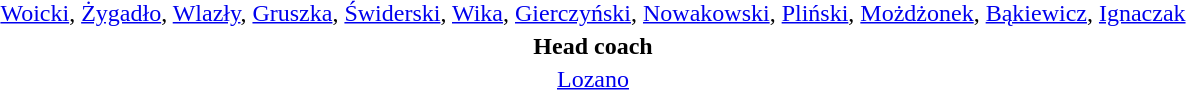<table style="text-align: center; margin-top: 2em; margin-left: auto; margin-right: auto">
<tr>
<td><a href='#'>Woicki</a>, <a href='#'>Żygadło</a>, <a href='#'>Wlazły</a>, <a href='#'>Gruszka</a>, <a href='#'>Świderski</a>, <a href='#'>Wika</a>, <a href='#'>Gierczyński</a>, <a href='#'>Nowakowski</a>, <a href='#'>Pliński</a>, <a href='#'>Możdżonek</a>, <a href='#'>Bąkiewicz</a>, <a href='#'>Ignaczak</a></td>
</tr>
<tr>
<td><strong>Head coach</strong></td>
</tr>
<tr>
<td><a href='#'>Lozano</a></td>
</tr>
</table>
